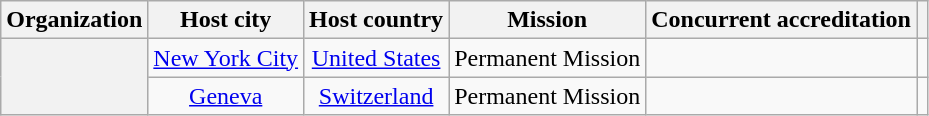<table class="wikitable plainrowheaders" style="text-align:center;">
<tr>
<th scope="col">Organization</th>
<th scope="col">Host city</th>
<th scope="col">Host country</th>
<th scope="col">Mission</th>
<th scope="col">Concurrent accreditation</th>
<th scope="col"></th>
</tr>
<tr>
<th scope="row" rowspan="2"></th>
<td><a href='#'>New York City</a></td>
<td><a href='#'>United States</a></td>
<td>Permanent Mission</td>
<td></td>
<td></td>
</tr>
<tr>
<td><a href='#'>Geneva</a></td>
<td><a href='#'>Switzerland</a></td>
<td>Permanent Mission</td>
<td></td>
<td></td>
</tr>
</table>
